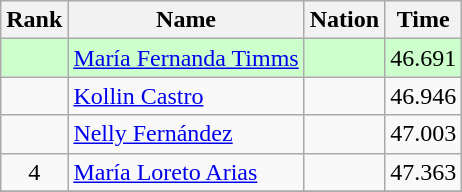<table class="wikitable sortable" style="text-align:center">
<tr>
<th>Rank</th>
<th>Name</th>
<th>Nation</th>
<th>Time</th>
</tr>
<tr bgcolor=ccffcc>
<td></td>
<td><a href='#'>María Fernanda Timms</a></td>
<td align=left></td>
<td>46.691</td>
</tr>
<tr>
<td></td>
<td align=left><a href='#'>Kollin Castro</a></td>
<td align=left></td>
<td>46.946</td>
</tr>
<tr>
<td></td>
<td align=left><a href='#'>Nelly Fernández</a></td>
<td align=left></td>
<td>47.003</td>
</tr>
<tr>
<td>4</td>
<td align=left><a href='#'>María Loreto Arias</a></td>
<td align=left></td>
<td>47.363</td>
</tr>
<tr>
</tr>
</table>
